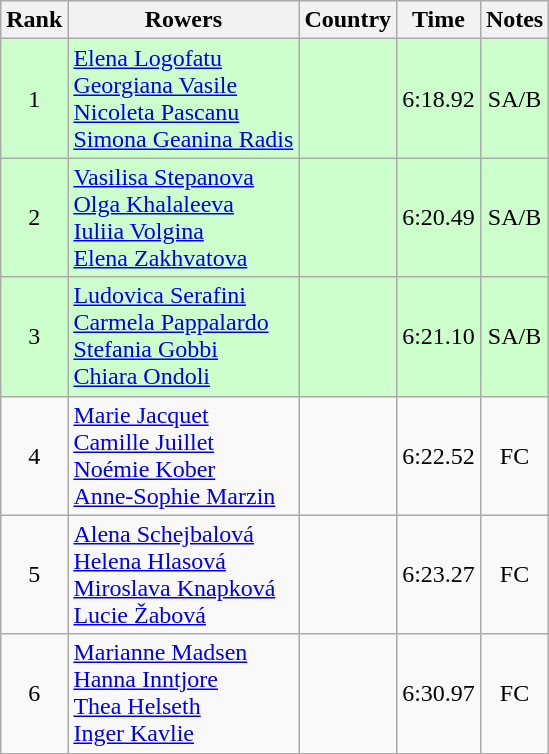<table class="wikitable" style="text-align:center">
<tr>
<th>Rank</th>
<th>Rowers</th>
<th>Country</th>
<th>Time</th>
<th>Notes</th>
</tr>
<tr bgcolor=ccffcc>
<td>1</td>
<td align="left"><a href='#'>Elena Logofatu</a><br><a href='#'>Georgiana Vasile</a><br><a href='#'>Nicoleta Pascanu</a><br><a href='#'>Simona Geanina Radis</a></td>
<td align="left"></td>
<td>6:18.92</td>
<td>SA/B</td>
</tr>
<tr bgcolor=ccffcc>
<td>2</td>
<td align="left"><a href='#'>Vasilisa Stepanova</a><br><a href='#'>Olga Khalaleeva</a><br><a href='#'>Iuliia Volgina</a><br><a href='#'>Elena Zakhvatova</a></td>
<td align="left"></td>
<td>6:20.49</td>
<td>SA/B</td>
</tr>
<tr bgcolor=ccffcc>
<td>3</td>
<td align="left"><a href='#'>Ludovica Serafini</a><br><a href='#'>Carmela Pappalardo</a><br><a href='#'>Stefania Gobbi</a><br><a href='#'>Chiara Ondoli</a></td>
<td align="left"></td>
<td>6:21.10</td>
<td>SA/B</td>
</tr>
<tr>
<td>4</td>
<td align="left"><a href='#'>Marie Jacquet</a><br><a href='#'>Camille Juillet</a><br><a href='#'>Noémie Kober</a><br><a href='#'>Anne-Sophie Marzin</a></td>
<td align="left"></td>
<td>6:22.52</td>
<td>FC</td>
</tr>
<tr>
<td>5</td>
<td align="left"><a href='#'>Alena Schejbalová</a><br><a href='#'>Helena Hlasová</a><br><a href='#'>Miroslava Knapková</a><br><a href='#'>Lucie Žabová</a></td>
<td align="left"></td>
<td>6:23.27</td>
<td>FC</td>
</tr>
<tr>
<td>6</td>
<td align="left"><a href='#'>Marianne Madsen</a><br><a href='#'>Hanna Inntjore</a><br><a href='#'>Thea Helseth</a><br><a href='#'>Inger Kavlie</a></td>
<td align="left"></td>
<td>6:30.97</td>
<td>FC</td>
</tr>
</table>
